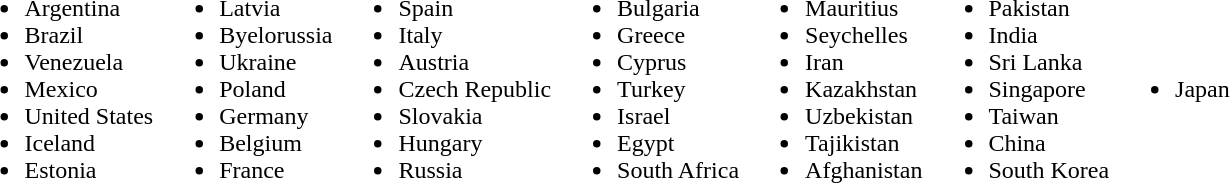<table>
<tr>
<td><br><ul><li>Argentina</li><li>Brazil</li><li>Venezuela</li><li>Mexico</li><li>United States</li><li>Iceland</li><li>Estonia</li></ul></td>
<td><br><ul><li>Latvia</li><li>Byelorussia</li><li>Ukraine</li><li>Poland</li><li>Germany</li><li>Belgium</li><li>France</li></ul></td>
<td><br><ul><li>Spain</li><li>Italy</li><li>Austria</li><li>Czech Republic</li><li>Slovakia</li><li>Hungary</li><li>Russia</li></ul></td>
<td><br><ul><li>Bulgaria</li><li>Greece</li><li>Cyprus</li><li>Turkey</li><li>Israel</li><li>Egypt</li><li>South Africa</li></ul></td>
<td><br><ul><li>Mauritius</li><li>Seychelles</li><li>Iran</li><li>Kazakhstan</li><li>Uzbekistan</li><li>Tajikistan</li><li>Afghanistan</li></ul></td>
<td><br><ul><li>Pakistan</li><li>India</li><li>Sri Lanka</li><li>Singapore</li><li>Taiwan</li><li>China</li><li>South Korea</li></ul></td>
<td><br><ul><li>Japan</li></ul></td>
</tr>
</table>
